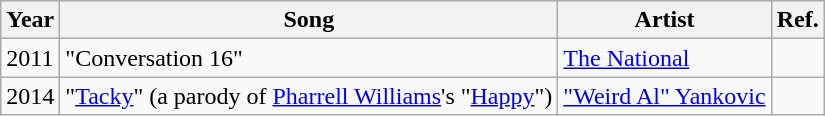<table class="wikitable sortable">
<tr>
<th>Year</th>
<th>Song</th>
<th>Artist</th>
<th>Ref.</th>
</tr>
<tr>
<td>2011</td>
<td>"Conversation 16"</td>
<td><a href='#'>The National</a></td>
<td></td>
</tr>
<tr>
<td>2014</td>
<td>"<a href='#'>Tacky</a>" (a parody of <a href='#'>Pharrell Williams</a>'s "<a href='#'>Happy</a>")</td>
<td><a href='#'>"Weird Al" Yankovic</a></td>
<td></td>
</tr>
</table>
